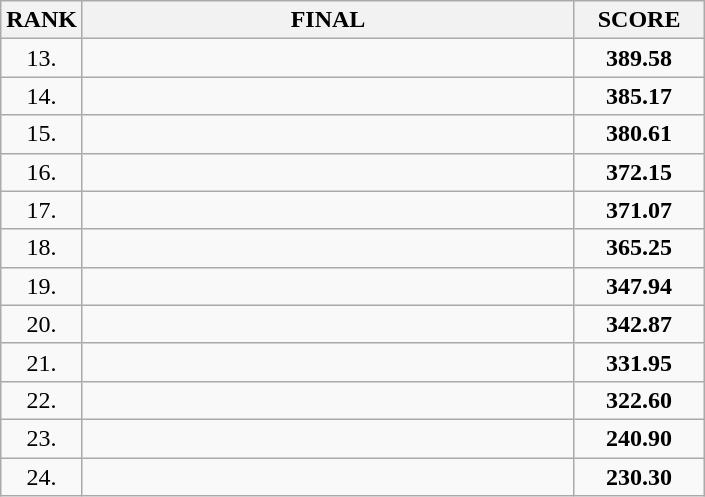<table class="wikitable">
<tr>
<th>RANK</th>
<th style="width: 20em">FINAL</th>
<th style="width: 5em">SCORE</th>
</tr>
<tr>
<td align="center">13.</td>
<td></td>
<td align="center"><strong>389.58</strong></td>
</tr>
<tr>
<td align="center">14.</td>
<td></td>
<td align="center"><strong>385.17</strong></td>
</tr>
<tr>
<td align="center">15.</td>
<td></td>
<td align="center"><strong>380.61</strong></td>
</tr>
<tr>
<td align="center">16.</td>
<td></td>
<td align="center"><strong>372.15</strong></td>
</tr>
<tr>
<td align="center">17.</td>
<td></td>
<td align="center"><strong>371.07</strong></td>
</tr>
<tr>
<td align="center">18.</td>
<td></td>
<td align="center"><strong>365.25</strong></td>
</tr>
<tr>
<td align="center">19.</td>
<td></td>
<td align="center"><strong>347.94</strong></td>
</tr>
<tr>
<td align="center">20.</td>
<td></td>
<td align="center"><strong>342.87</strong></td>
</tr>
<tr>
<td align="center">21.</td>
<td></td>
<td align="center"><strong>331.95</strong></td>
</tr>
<tr>
<td align="center">22.</td>
<td></td>
<td align="center"><strong>322.60</strong></td>
</tr>
<tr>
<td align="center">23.</td>
<td></td>
<td align="center"><strong>240.90</strong></td>
</tr>
<tr>
<td align="center">24.</td>
<td></td>
<td align="center"><strong>230.30</strong></td>
</tr>
</table>
